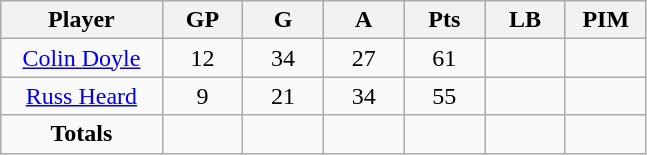<table class="wikitable sortable">
<tr align=center>
<th width="20%">Player</th>
<th width="10%">GP</th>
<th width="10%">G</th>
<th width="10%">A</th>
<th width="10%">Pts</th>
<th width="10%">LB</th>
<th width="10%">PIM</th>
</tr>
<tr align=center>
<td><a href='#'>Colin Doyle</a></td>
<td>12</td>
<td>34</td>
<td>27</td>
<td>61</td>
<td></td>
<td></td>
</tr>
<tr align=center>
<td><a href='#'>Russ Heard</a></td>
<td>9</td>
<td>21</td>
<td>34</td>
<td>55</td>
<td></td>
<td></td>
</tr>
<tr align=center>
<td><strong>Totals</strong></td>
<td></td>
<td><strong> </strong></td>
<td><strong> </strong></td>
<td><strong> </strong></td>
<td><strong> </strong></td>
<td><strong> </strong></td>
</tr>
</table>
